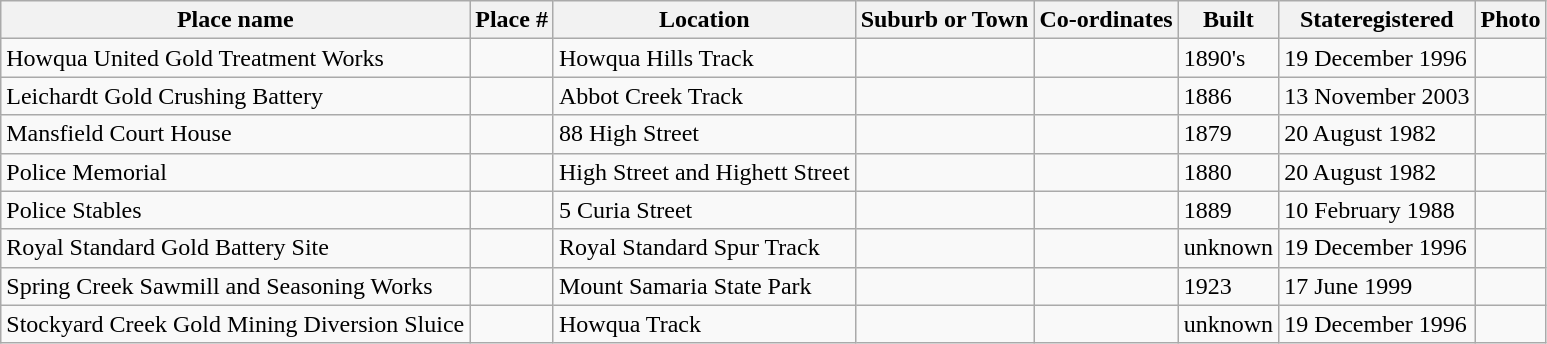<table class="wikitable sortable">
<tr>
<th>Place name</th>
<th>Place #</th>
<th>Location</th>
<th>Suburb or Town</th>
<th>Co-ordinates</th>
<th>Built</th>
<th>Stateregistered</th>
<th class="unsortable">Photo</th>
</tr>
<tr>
<td>Howqua United Gold Treatment Works</td>
<td></td>
<td>Howqua Hills Track</td>
<td></td>
<td></td>
<td>1890's</td>
<td>19 December 1996</td>
<td></td>
</tr>
<tr>
<td>Leichardt Gold Crushing Battery</td>
<td></td>
<td>Abbot Creek Track</td>
<td></td>
<td></td>
<td>1886</td>
<td>13 November 2003</td>
<td></td>
</tr>
<tr>
<td>Mansfield Court House</td>
<td></td>
<td>88 High Street</td>
<td></td>
<td></td>
<td>1879</td>
<td>20 August 1982</td>
<td></td>
</tr>
<tr>
<td>Police Memorial</td>
<td></td>
<td>High Street and Highett Street</td>
<td></td>
<td></td>
<td>1880</td>
<td>20 August 1982</td>
<td></td>
</tr>
<tr>
<td>Police Stables</td>
<td></td>
<td>5 Curia Street</td>
<td></td>
<td></td>
<td>1889</td>
<td>10 February 1988</td>
<td></td>
</tr>
<tr>
<td>Royal Standard Gold Battery Site</td>
<td></td>
<td>Royal Standard Spur Track</td>
<td></td>
<td></td>
<td>unknown</td>
<td>19 December 1996</td>
<td></td>
</tr>
<tr>
<td>Spring Creek Sawmill and Seasoning Works</td>
<td></td>
<td>Mount Samaria State Park</td>
<td></td>
<td></td>
<td>1923</td>
<td>17 June 1999</td>
<td></td>
</tr>
<tr>
<td>Stockyard Creek Gold Mining Diversion Sluice</td>
<td></td>
<td>Howqua Track</td>
<td></td>
<td></td>
<td>unknown</td>
<td>19 December 1996</td>
<td></td>
</tr>
</table>
